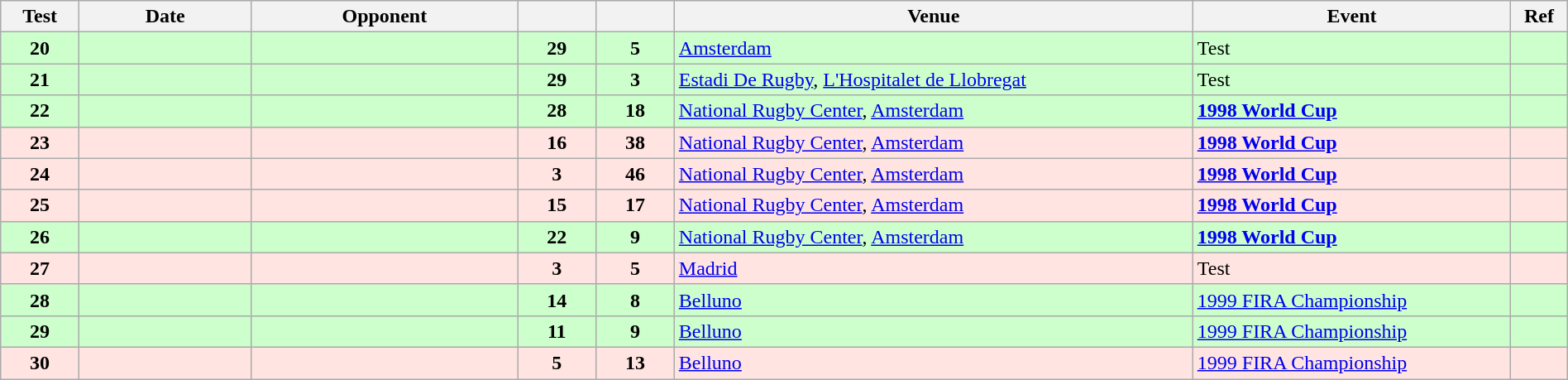<table class="wikitable sortable" style="width:100%">
<tr>
<th style="width:5%">Test</th>
<th style="width:11%">Date</th>
<th style="width:17%">Opponent</th>
<th style="width:5%"></th>
<th style="width:5%"></th>
<th>Venue</th>
<th>Event</th>
<th>Ref</th>
</tr>
<tr bgcolor="#ccffcc">
<td align="center"><strong>20</strong></td>
<td></td>
<td></td>
<td align="center"><strong>29</strong></td>
<td align="center"><strong>5</strong></td>
<td><a href='#'>Amsterdam</a></td>
<td>Test</td>
<td></td>
</tr>
<tr bgcolor="#ccffcc">
<td align="center"><strong>21</strong></td>
<td></td>
<td></td>
<td align="center"><strong>29</strong></td>
<td align="center"><strong>3</strong></td>
<td><a href='#'>Estadi De Rugby</a>, <a href='#'>L'Hospitalet de Llobregat</a></td>
<td>Test</td>
<td></td>
</tr>
<tr bgcolor="#ccffcc">
<td align="center"><strong>22</strong></td>
<td></td>
<td></td>
<td align="center"><strong>28</strong></td>
<td align="center"><strong>18</strong></td>
<td><a href='#'>National Rugby Center</a>, <a href='#'>Amsterdam</a></td>
<td><a href='#'><strong>1998 World Cup</strong></a></td>
<td></td>
</tr>
<tr bgcolor="FFE4E1">
<td align="center"><strong>23</strong></td>
<td></td>
<td></td>
<td align="center"><strong>16</strong></td>
<td align="center"><strong>38</strong></td>
<td><a href='#'>National Rugby Center</a>, <a href='#'>Amsterdam</a></td>
<td><a href='#'><strong>1998 World Cup</strong></a></td>
<td></td>
</tr>
<tr bgcolor="FFE4E1">
<td align="center"><strong>24</strong></td>
<td></td>
<td></td>
<td align="center"><strong>3</strong></td>
<td align="center"><strong>46</strong></td>
<td><a href='#'>National Rugby Center</a>, <a href='#'>Amsterdam</a></td>
<td><a href='#'><strong>1998 World Cup</strong></a></td>
<td></td>
</tr>
<tr bgcolor="FFE4E1">
<td align="center"><strong>25</strong></td>
<td></td>
<td></td>
<td align="center"><strong>15</strong></td>
<td align="center"><strong>17</strong></td>
<td><a href='#'>National Rugby Center</a>, <a href='#'>Amsterdam</a></td>
<td><a href='#'><strong>1998 World Cup</strong></a></td>
<td></td>
</tr>
<tr bgcolor="#ccffcc">
<td align="center"><strong>26</strong></td>
<td></td>
<td></td>
<td align="center"><strong>22</strong></td>
<td align="center"><strong>9</strong></td>
<td><a href='#'>National Rugby Center</a>, <a href='#'>Amsterdam</a></td>
<td><a href='#'><strong>1998 World Cup</strong></a></td>
<td></td>
</tr>
<tr bgcolor="FFE4E1">
<td align="center"><strong>27</strong></td>
<td></td>
<td></td>
<td align="center"><strong>3</strong></td>
<td align="center"><strong>5</strong></td>
<td><a href='#'>Madrid</a></td>
<td>Test</td>
<td></td>
</tr>
<tr bgcolor="#ccffcc">
<td align="center"><strong>28</strong></td>
<td></td>
<td></td>
<td align="center"><strong>14</strong></td>
<td align="center"><strong>8</strong></td>
<td><a href='#'>Belluno</a></td>
<td><a href='#'>1999 FIRA Championship</a></td>
<td></td>
</tr>
<tr bgcolor="#ccffcc">
<td align="center"><strong>29</strong></td>
<td></td>
<td></td>
<td align="center"><strong>11</strong></td>
<td align="center"><strong>9</strong></td>
<td><a href='#'>Belluno</a></td>
<td><a href='#'>1999 FIRA Championship</a></td>
<td></td>
</tr>
<tr bgcolor="FFE4E1">
<td align="center"><strong>30</strong></td>
<td></td>
<td></td>
<td align="center"><strong>5</strong></td>
<td align="center"><strong>13</strong></td>
<td><a href='#'>Belluno</a></td>
<td><a href='#'>1999 FIRA Championship</a></td>
<td></td>
</tr>
</table>
